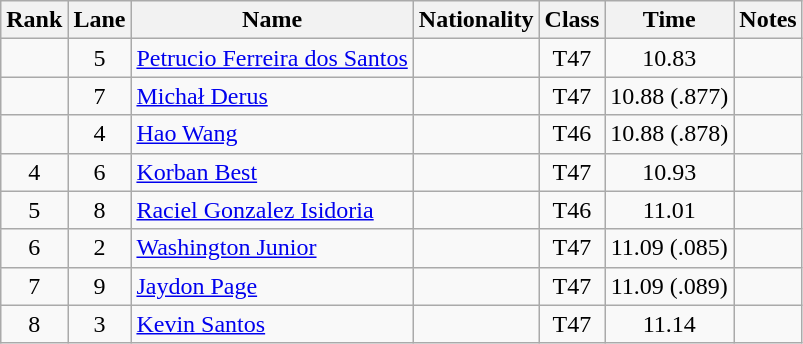<table class="wikitable sortable" style="text-align:center">
<tr>
<th>Rank</th>
<th>Lane</th>
<th>Name</th>
<th>Nationality</th>
<th>Class</th>
<th>Time</th>
<th>Notes</th>
</tr>
<tr>
<td></td>
<td>5</td>
<td align="left"><a href='#'>Petrucio Ferreira dos Santos</a></td>
<td align="left"></td>
<td>T47</td>
<td>10.83</td>
<td></td>
</tr>
<tr>
<td></td>
<td>7</td>
<td align="left"><a href='#'>Michał Derus</a></td>
<td align="left"></td>
<td>T47</td>
<td>10.88 (.877)</td>
<td></td>
</tr>
<tr>
<td></td>
<td>4</td>
<td align="left"><a href='#'>Hao Wang</a></td>
<td align="left"></td>
<td>T46</td>
<td>10.88 (.878)</td>
<td></td>
</tr>
<tr>
<td>4</td>
<td>6</td>
<td align="left"><a href='#'>Korban Best</a></td>
<td align="left"></td>
<td>T47</td>
<td>10.93</td>
<td></td>
</tr>
<tr>
<td>5</td>
<td>8</td>
<td align="left"><a href='#'>Raciel Gonzalez Isidoria</a></td>
<td align="left"></td>
<td>T46</td>
<td>11.01</td>
<td></td>
</tr>
<tr>
<td>6</td>
<td>2</td>
<td align="left"><a href='#'>Washington Junior</a></td>
<td align="left"></td>
<td>T47</td>
<td>11.09 (.085)</td>
<td></td>
</tr>
<tr>
<td>7</td>
<td>9</td>
<td align="left"><a href='#'>Jaydon Page</a></td>
<td align="left"></td>
<td>T47</td>
<td>11.09 (.089)</td>
<td></td>
</tr>
<tr>
<td>8</td>
<td>3</td>
<td align="left"><a href='#'>Kevin Santos</a></td>
<td align="left"></td>
<td>T47</td>
<td>11.14</td>
<td></td>
</tr>
</table>
